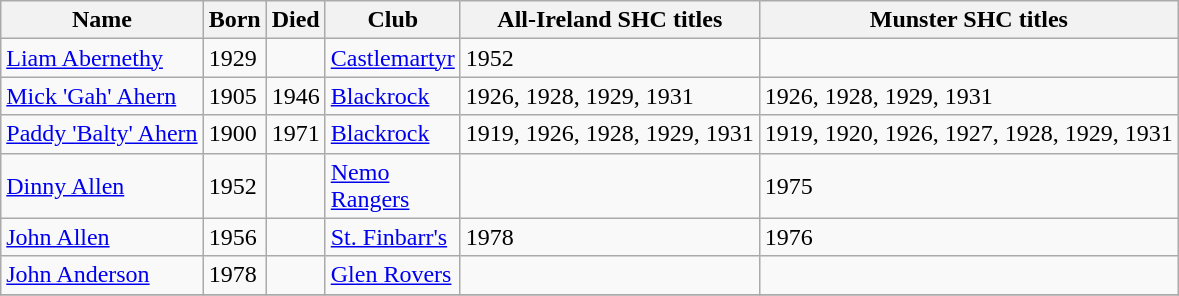<table align=top class="wikitable">
<tr>
<th>Name</th>
<th>Born</th>
<th>Died</th>
<th width=80>Club</th>
<th colspan=1>All-Ireland SHC titles</th>
<th colspan=1>Munster SHC titles</th>
</tr>
<tr>
<td><a href='#'>Liam Abernethy</a></td>
<td>1929</td>
<td></td>
<td><a href='#'>Castlemartyr</a></td>
<td>1952</td>
<td></td>
</tr>
<tr>
<td><a href='#'>Mick 'Gah' Ahern</a></td>
<td>1905</td>
<td>1946</td>
<td><a href='#'>Blackrock</a></td>
<td>1926, 1928, 1929, 1931</td>
<td>1926, 1928, 1929, 1931</td>
</tr>
<tr>
<td><a href='#'>Paddy 'Balty' Ahern</a></td>
<td>1900</td>
<td>1971</td>
<td><a href='#'>Blackrock</a></td>
<td>1919, 1926, 1928, 1929, 1931</td>
<td>1919, 1920, 1926, 1927, 1928, 1929, 1931</td>
</tr>
<tr>
<td><a href='#'>Dinny Allen</a></td>
<td>1952</td>
<td></td>
<td><a href='#'>Nemo Rangers</a></td>
<td></td>
<td>1975</td>
</tr>
<tr>
<td><a href='#'>John Allen</a></td>
<td>1956</td>
<td></td>
<td><a href='#'>St. Finbarr's</a></td>
<td>1978</td>
<td>1976</td>
</tr>
<tr>
<td><a href='#'>John Anderson</a></td>
<td>1978</td>
<td></td>
<td><a href='#'>Glen Rovers</a></td>
<td></td>
<td></td>
</tr>
<tr>
</tr>
</table>
